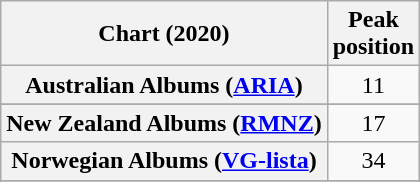<table class="wikitable sortable plainrowheaders" style="text-align:center">
<tr>
<th scope="col">Chart (2020)</th>
<th scope="col">Peak<br>position</th>
</tr>
<tr>
<th scope="row">Australian Albums (<a href='#'>ARIA</a>)</th>
<td>11</td>
</tr>
<tr>
</tr>
<tr>
</tr>
<tr>
</tr>
<tr>
</tr>
<tr>
</tr>
<tr>
</tr>
<tr>
<th scope="row">New Zealand Albums (<a href='#'>RMNZ</a>)</th>
<td>17</td>
</tr>
<tr>
<th scope="row">Norwegian Albums (<a href='#'>VG-lista</a>)</th>
<td>34</td>
</tr>
<tr>
</tr>
<tr>
</tr>
<tr>
</tr>
<tr>
</tr>
<tr>
</tr>
</table>
